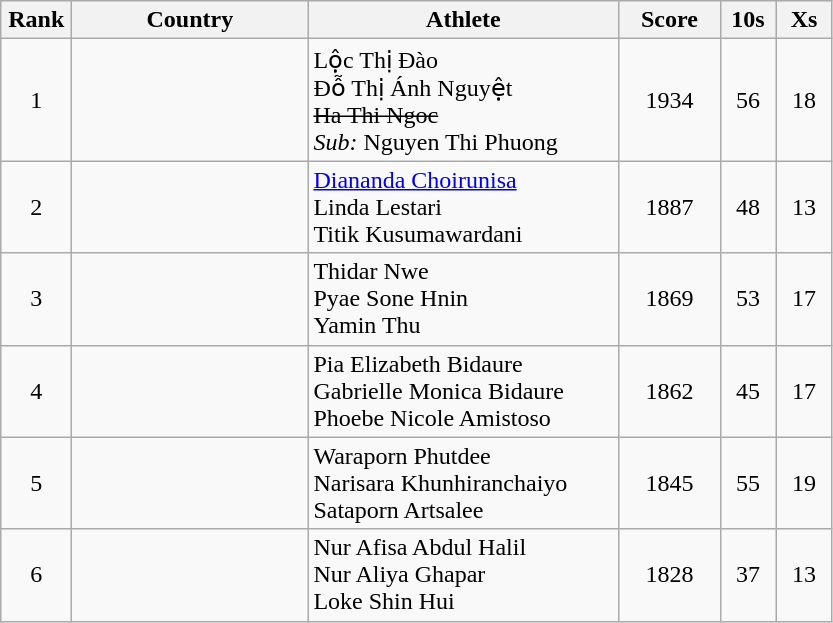<table class=wikitable style="text-align:center">
<tr>
<th width=40>Rank</th>
<th width=150>Country</th>
<th width=200>Athlete</th>
<th width=60>Score</th>
<th width=30>10s</th>
<th width=30>Xs</th>
</tr>
<tr>
<td>1</td>
<td></td>
<td align=left>Lộc Thị Đào<br>Đỗ Thị Ánh Nguyệt<br><s>Ha Thi Ngoc</s><br><em>Sub:</em> Nguyen Thi Phuong</td>
<td>1934</td>
<td>56</td>
<td>18</td>
</tr>
<tr>
<td>2</td>
<td></td>
<td align=left><a href='#'>Diananda Choirunisa</a><br>Linda Lestari<br>Titik Kusumawardani</td>
<td>1887</td>
<td>48</td>
<td>13</td>
</tr>
<tr>
<td>3</td>
<td></td>
<td align=left>Thidar Nwe<br>Pyae Sone Hnin<br>Yamin Thu</td>
<td>1869</td>
<td>53</td>
<td>17</td>
</tr>
<tr>
<td>4</td>
<td></td>
<td align=left>Pia Elizabeth Bidaure<br>Gabrielle Monica Bidaure<br>Phoebe Nicole Amistoso</td>
<td>1862</td>
<td>45</td>
<td>17</td>
</tr>
<tr>
<td>5</td>
<td></td>
<td align=left>Waraporn Phutdee<br>Narisara Khunhiranchaiyo<br>Sataporn Artsalee</td>
<td>1845</td>
<td>55</td>
<td>19</td>
</tr>
<tr>
<td>6</td>
<td></td>
<td align=left>Nur Afisa Abdul Halil<br>Nur Aliya Ghapar<br>Loke Shin Hui</td>
<td>1828</td>
<td>37</td>
<td>13</td>
</tr>
</table>
